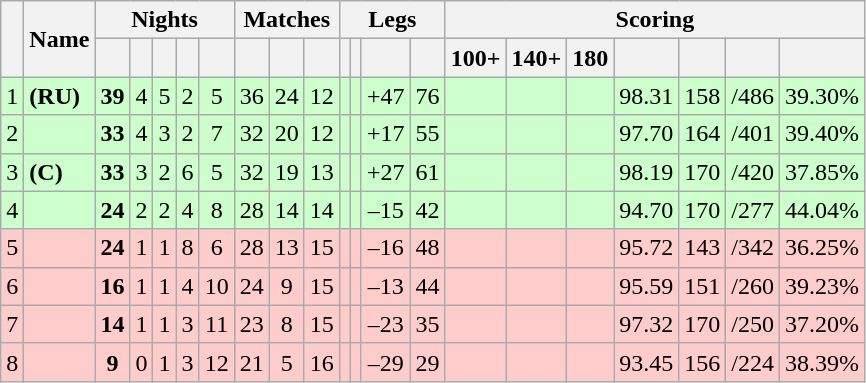<table class="wikitable sortable" style="text-align:center;">
<tr>
<th rowspan=2></th>
<th rowspan=2>Name</th>
<th colspan="5">Nights</th>
<th colspan="3">Matches</th>
<th colspan="4">Legs</th>
<th colspan="7">Scoring</th>
</tr>
<tr>
<th></th>
<th></th>
<th></th>
<th></th>
<th></th>
<th></th>
<th></th>
<th></th>
<th></th>
<th></th>
<th></th>
<th></th>
<th>100+</th>
<th>140+</th>
<th>180</th>
<th></th>
<th></th>
<th></th>
<th></th>
</tr>
<tr style="background:#ccffcc;">
<td>1</td>
<td align="left"> <strong>(RU)</strong></td>
<td><strong>39</strong></td>
<td>4</td>
<td>5</td>
<td>2</td>
<td>5</td>
<td>36</td>
<td>24</td>
<td>12</td>
<td></td>
<td></td>
<td>+47</td>
<td>76</td>
<td></td>
<td></td>
<td></td>
<td>98.31</td>
<td>158</td>
<td>/486</td>
<td>39.30%</td>
</tr>
<tr style="background:#ccffcc;">
<td>2</td>
<td align="left"></td>
<td><strong>33</strong></td>
<td>4</td>
<td>3</td>
<td>2</td>
<td>7</td>
<td>32</td>
<td>20</td>
<td>12</td>
<td></td>
<td></td>
<td>+17</td>
<td>55</td>
<td></td>
<td></td>
<td></td>
<td>97.70</td>
<td>164</td>
<td>/401</td>
<td>39.40%</td>
</tr>
<tr style="background:#ccffcc;">
<td>3</td>
<td align="left"> <strong>(C)</strong></td>
<td><strong>33</strong></td>
<td>3</td>
<td>2</td>
<td>6</td>
<td>5</td>
<td>32</td>
<td>19</td>
<td>13</td>
<td></td>
<td></td>
<td>+27</td>
<td>61</td>
<td></td>
<td></td>
<td></td>
<td>98.19</td>
<td>170</td>
<td>/420</td>
<td>37.85%</td>
</tr>
<tr style="background:#ccffcc;">
<td>4</td>
<td align="left"></td>
<td><strong>24</strong></td>
<td>2</td>
<td>2</td>
<td>4</td>
<td>8</td>
<td>28</td>
<td>14</td>
<td>14</td>
<td></td>
<td></td>
<td>–15</td>
<td>42</td>
<td></td>
<td></td>
<td></td>
<td>94.70</td>
<td>170</td>
<td>/277</td>
<td>44.04%</td>
</tr>
<tr style="background:#ffcccc;">
<td>5</td>
<td align="left"></td>
<td><strong>24</strong></td>
<td>1</td>
<td>1</td>
<td>8</td>
<td>6</td>
<td>28</td>
<td>13</td>
<td>15</td>
<td></td>
<td></td>
<td>–16</td>
<td>48</td>
<td></td>
<td></td>
<td></td>
<td>95.72</td>
<td>143</td>
<td>/342</td>
<td>36.25%</td>
</tr>
<tr style="background:#ffcccc;">
<td>6</td>
<td align="left"></td>
<td><strong>16</strong></td>
<td>1</td>
<td>1</td>
<td>4</td>
<td>10</td>
<td>24</td>
<td>9</td>
<td>15</td>
<td></td>
<td></td>
<td>–13</td>
<td>44</td>
<td></td>
<td></td>
<td></td>
<td>95.59</td>
<td>151</td>
<td>/260</td>
<td>39.23%</td>
</tr>
<tr style="background:#ffcccc;">
<td>7</td>
<td align="left"></td>
<td><strong>14</strong></td>
<td>1</td>
<td>1</td>
<td>3</td>
<td>11</td>
<td>23</td>
<td>8</td>
<td>15</td>
<td></td>
<td></td>
<td>–23</td>
<td>35</td>
<td></td>
<td></td>
<td></td>
<td>97.32</td>
<td>170</td>
<td>/250</td>
<td>37.20%</td>
</tr>
<tr style="background:#ffcccc;">
<td>8</td>
<td align="left"></td>
<td><strong>9</strong></td>
<td>0</td>
<td>1</td>
<td>3</td>
<td>12</td>
<td>21</td>
<td>5</td>
<td>16</td>
<td></td>
<td></td>
<td>–29</td>
<td>29</td>
<td></td>
<td></td>
<td></td>
<td>93.45</td>
<td>156</td>
<td>/224</td>
<td>38.39%</td>
</tr>
</table>
